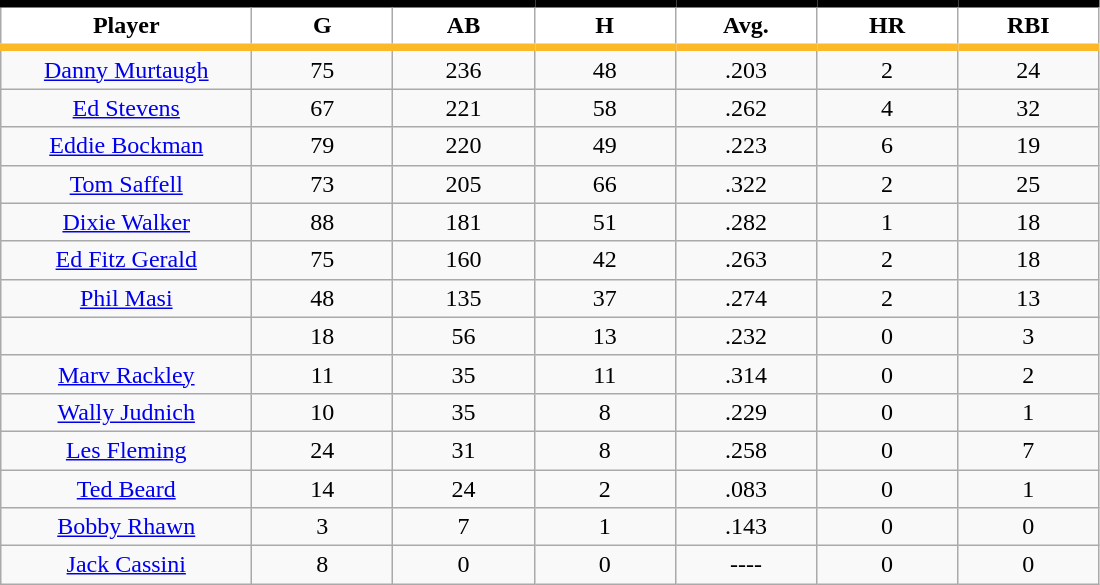<table class="wikitable sortable">
<tr>
<th style="background:#FFFFFF; border-top:#000000 5px solid; border-bottom:#FDB827 5px solid;" width="16%">Player</th>
<th style="background:#FFFFFF; border-top:#000000 5px solid; border-bottom:#FDB827 5px solid;" width="9%">G</th>
<th style="background:#FFFFFF; border-top:#000000 5px solid; border-bottom:#FDB827 5px solid;" width="9%">AB</th>
<th style="background:#FFFFFF; border-top:#000000 5px solid; border-bottom:#FDB827 5px solid;" width="9%">H</th>
<th style="background:#FFFFFF; border-top:#000000 5px solid; border-bottom:#FDB827 5px solid;" width="9%">Avg.</th>
<th style="background:#FFFFFF; border-top:#000000 5px solid; border-bottom:#FDB827 5px solid;" width="9%">HR</th>
<th style="background:#FFFFFF; border-top:#000000 5px solid; border-bottom:#FDB827 5px solid;" width="9%">RBI</th>
</tr>
<tr align="center">
<td><a href='#'>Danny Murtaugh</a></td>
<td>75</td>
<td>236</td>
<td>48</td>
<td>.203</td>
<td>2</td>
<td>24</td>
</tr>
<tr align=center>
<td><a href='#'>Ed Stevens</a></td>
<td>67</td>
<td>221</td>
<td>58</td>
<td>.262</td>
<td>4</td>
<td>32</td>
</tr>
<tr align=center>
<td><a href='#'>Eddie Bockman</a></td>
<td>79</td>
<td>220</td>
<td>49</td>
<td>.223</td>
<td>6</td>
<td>19</td>
</tr>
<tr align=center>
<td><a href='#'>Tom Saffell</a></td>
<td>73</td>
<td>205</td>
<td>66</td>
<td>.322</td>
<td>2</td>
<td>25</td>
</tr>
<tr align=center>
<td><a href='#'>Dixie Walker</a></td>
<td>88</td>
<td>181</td>
<td>51</td>
<td>.282</td>
<td>1</td>
<td>18</td>
</tr>
<tr align=center>
<td><a href='#'>Ed Fitz Gerald</a></td>
<td>75</td>
<td>160</td>
<td>42</td>
<td>.263</td>
<td>2</td>
<td>18</td>
</tr>
<tr align=center>
<td><a href='#'>Phil Masi</a></td>
<td>48</td>
<td>135</td>
<td>37</td>
<td>.274</td>
<td>2</td>
<td>13</td>
</tr>
<tr align=center>
<td></td>
<td>18</td>
<td>56</td>
<td>13</td>
<td>.232</td>
<td>0</td>
<td>3</td>
</tr>
<tr align="center">
<td><a href='#'>Marv Rackley</a></td>
<td>11</td>
<td>35</td>
<td>11</td>
<td>.314</td>
<td>0</td>
<td>2</td>
</tr>
<tr align=center>
<td><a href='#'>Wally Judnich</a></td>
<td>10</td>
<td>35</td>
<td>8</td>
<td>.229</td>
<td>0</td>
<td>1</td>
</tr>
<tr align=center>
<td><a href='#'>Les Fleming</a></td>
<td>24</td>
<td>31</td>
<td>8</td>
<td>.258</td>
<td>0</td>
<td>7</td>
</tr>
<tr align=center>
<td><a href='#'>Ted Beard</a></td>
<td>14</td>
<td>24</td>
<td>2</td>
<td>.083</td>
<td>0</td>
<td>1</td>
</tr>
<tr align=center>
<td><a href='#'>Bobby Rhawn</a></td>
<td>3</td>
<td>7</td>
<td>1</td>
<td>.143</td>
<td>0</td>
<td>0</td>
</tr>
<tr align=center>
<td><a href='#'>Jack Cassini</a></td>
<td>8</td>
<td>0</td>
<td>0</td>
<td>----</td>
<td>0</td>
<td>0</td>
</tr>
</table>
